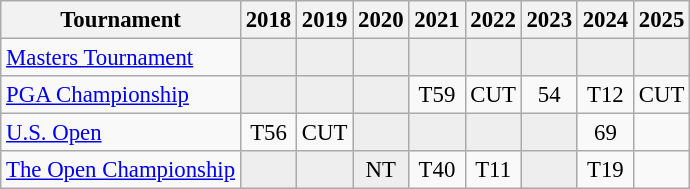<table class="wikitable" style="font-size:95%;text-align:center;">
<tr>
<th>Tournament</th>
<th>2018</th>
<th>2019</th>
<th>2020</th>
<th>2021</th>
<th>2022</th>
<th>2023</th>
<th>2024</th>
<th>2025</th>
</tr>
<tr>
<td align=left><a href='#'>Masters Tournament</a></td>
<td style="background:#eeeeee;"></td>
<td style="background:#eeeeee;"></td>
<td style="background:#eeeeee;"></td>
<td style="background:#eeeeee;"></td>
<td style="background:#eeeeee;"></td>
<td style="background:#eeeeee;"></td>
<td style="background:#eeeeee;"></td>
<td style="background:#eeeeee;"></td>
</tr>
<tr>
<td align=left><a href='#'>PGA Championship</a></td>
<td style="background:#eeeeee;"></td>
<td style="background:#eeeeee;"></td>
<td style="background:#eeeeee;"></td>
<td>T59</td>
<td>CUT</td>
<td>54</td>
<td>T12</td>
<td>CUT</td>
</tr>
<tr>
<td align=left><a href='#'>U.S. Open</a></td>
<td>T56</td>
<td>CUT</td>
<td style="background:#eeeeee;"></td>
<td style="background:#eeeeee;"></td>
<td style="background:#eeeeee;"></td>
<td style="background:#eeeeee;"></td>
<td>69</td>
<td></td>
</tr>
<tr>
<td align=left><a href='#'>The Open Championship</a></td>
<td style="background:#eeeeee;"></td>
<td style="background:#eeeeee;"></td>
<td style="background:#eeeeee;">NT</td>
<td>T40</td>
<td>T11</td>
<td style="background:#eeeeee;"></td>
<td>T19</td>
<td></td>
</tr>
</table>
